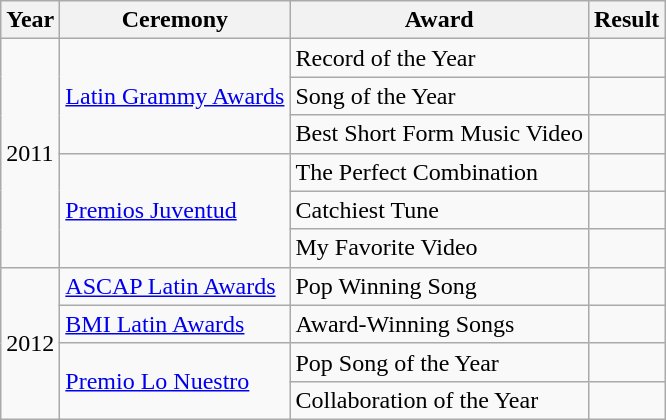<table class="wikitable">
<tr>
<th>Year</th>
<th>Ceremony</th>
<th>Award</th>
<th>Result</th>
</tr>
<tr>
<td rowspan=6>2011</td>
<td rowspan=3><a href='#'>Latin Grammy Awards</a></td>
<td>Record of the Year</td>
<td></td>
</tr>
<tr>
<td>Song of the Year</td>
<td></td>
</tr>
<tr>
<td>Best Short Form Music Video</td>
<td></td>
</tr>
<tr>
<td rowspan=3><a href='#'>Premios Juventud</a></td>
<td>The Perfect Combination</td>
<td></td>
</tr>
<tr>
<td>Catchiest Tune</td>
<td></td>
</tr>
<tr>
<td>My Favorite Video</td>
<td></td>
</tr>
<tr>
<td rowspan=4>2012</td>
<td><a href='#'>ASCAP Latin Awards</a></td>
<td>Pop Winning Song</td>
<td></td>
</tr>
<tr>
<td><a href='#'>BMI Latin Awards</a></td>
<td>Award-Winning Songs </td>
<td></td>
</tr>
<tr>
<td rowspan=2><a href='#'>Premio Lo Nuestro</a></td>
<td>Pop Song of the Year</td>
<td></td>
</tr>
<tr>
<td>Collaboration of the Year</td>
<td></td>
</tr>
</table>
